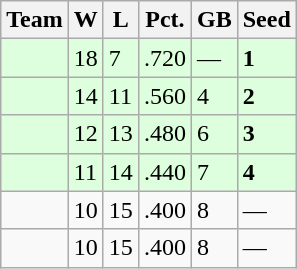<table class=wikitable>
<tr>
<th>Team</th>
<th>W</th>
<th>L</th>
<th>Pct.</th>
<th>GB</th>
<th>Seed</th>
</tr>
<tr bgcolor=ddffdd>
<td></td>
<td>18</td>
<td>7</td>
<td>.720</td>
<td>—</td>
<td><strong>1</strong></td>
</tr>
<tr bgcolor=ddffdd>
<td></td>
<td>14</td>
<td>11</td>
<td>.560</td>
<td>4</td>
<td><strong>2</strong></td>
</tr>
<tr bgcolor=ddffdd>
<td></td>
<td>12</td>
<td>13</td>
<td>.480</td>
<td>6</td>
<td><strong>3</strong></td>
</tr>
<tr bgcolor=ddffdd>
<td></td>
<td>11</td>
<td>14</td>
<td>.440</td>
<td>7</td>
<td><strong>4</strong></td>
</tr>
<tr>
<td></td>
<td>10</td>
<td>15</td>
<td>.400</td>
<td>8</td>
<td>—</td>
</tr>
<tr>
<td></td>
<td>10</td>
<td>15</td>
<td>.400</td>
<td>8</td>
<td>—</td>
</tr>
</table>
